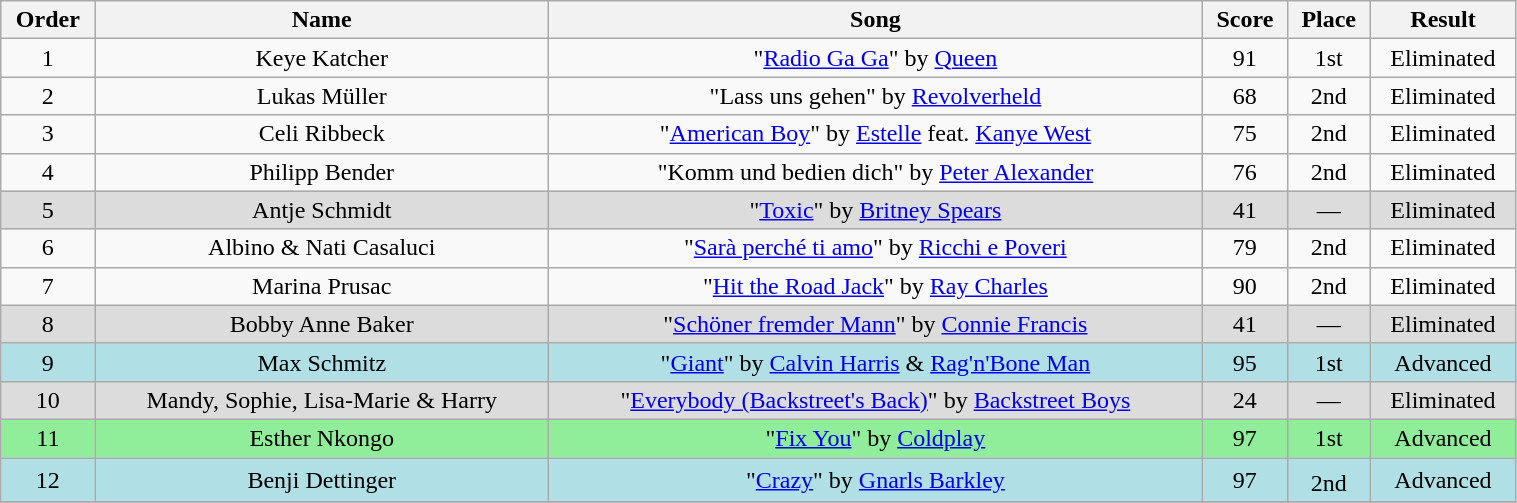<table class="wikitable sortable collapsed" style="text-align:center; width:80%;">
<tr style="text-align:Center; background:#cc;">
<th>Order</th>
<th>Name</th>
<th>Song</th>
<th>Score</th>
<th>Place</th>
<th>Result</th>
</tr>
<tr>
<td>1</td>
<td>Keye Katcher</td>
<td>"<a href='#'>Radio Ga Ga</a>" by <a href='#'>Queen</a></td>
<td>91</td>
<td>1st</td>
<td>Eliminated</td>
</tr>
<tr>
<td>2</td>
<td>Lukas Müller</td>
<td>"Lass uns gehen" by <a href='#'>Revolverheld</a></td>
<td>68</td>
<td>2nd</td>
<td>Eliminated</td>
</tr>
<tr>
<td>3</td>
<td>Celi Ribbeck</td>
<td>"<a href='#'>American Boy</a>" by <a href='#'>Estelle</a> feat. <a href='#'>Kanye West</a></td>
<td>75</td>
<td>2nd</td>
<td>Eliminated</td>
</tr>
<tr>
<td>4</td>
<td>Philipp Bender</td>
<td>"Komm und bedien dich" by <a href='#'>Peter Alexander</a></td>
<td>76</td>
<td>2nd</td>
<td>Eliminated</td>
</tr>
<tr bgcolor=DCDCDC>
<td>5</td>
<td>Antje Schmidt</td>
<td>"<a href='#'>Toxic</a>" by <a href='#'>Britney Spears</a></td>
<td>41</td>
<td>—</td>
<td>Eliminated</td>
</tr>
<tr>
<td>6</td>
<td>Albino & Nati Casaluci</td>
<td>"<a href='#'>Sarà perché ti amo</a>" by <a href='#'>Ricchi e Poveri</a></td>
<td>79</td>
<td>2nd</td>
<td>Eliminated</td>
</tr>
<tr>
<td>7</td>
<td>Marina Prusac</td>
<td>"<a href='#'>Hit the Road Jack</a>" by <a href='#'>Ray Charles</a></td>
<td>90</td>
<td>2nd</td>
<td>Eliminated</td>
</tr>
<tr bgcolor=DCDCDC>
<td>8</td>
<td>Bobby Anne Baker</td>
<td>"<a href='#'>Schöner fremder Mann</a>" by <a href='#'>Connie Francis</a></td>
<td>41</td>
<td>—</td>
<td>Eliminated</td>
</tr>
<tr bgcolor=B0E0E6>
<td>9</td>
<td>Max Schmitz</td>
<td>"<a href='#'>Giant</a>" by <a href='#'>Calvin Harris</a> & <a href='#'>Rag'n'Bone Man</a></td>
<td>95</td>
<td>1st</td>
<td>Advanced</td>
</tr>
<tr bgcolor=DCDCDC>
<td>10</td>
<td>Mandy, Sophie, Lisa-Marie & Harry</td>
<td>"<a href='#'>Everybody (Backstreet's Back)</a>" by <a href='#'>Backstreet Boys</a></td>
<td>24</td>
<td>—</td>
<td>Eliminated</td>
</tr>
<tr bgcolor=90EE9B>
<td>11</td>
<td>Esther Nkongo</td>
<td>"<a href='#'>Fix You</a>" by <a href='#'>Coldplay</a></td>
<td>97</td>
<td>1st</td>
<td>Advanced</td>
</tr>
<tr bgcolor=B0E0E6>
<td>12</td>
<td>Benji Dettinger</td>
<td>"<a href='#'>Crazy</a>" by <a href='#'>Gnarls Barkley</a></td>
<td>97</td>
<td>2nd<sup></sup></td>
<td>Advanced</td>
</tr>
<tr>
</tr>
</table>
